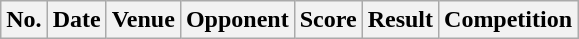<table class="wikitable sortable">
<tr>
<th scope="col">No.</th>
<th scope="col">Date</th>
<th scope="col">Venue</th>
<th scope="col">Opponent</th>
<th scope="col">Score</th>
<th scope="col">Result</th>
<th scope="col">Competition<br>































</th>
</tr>
</table>
